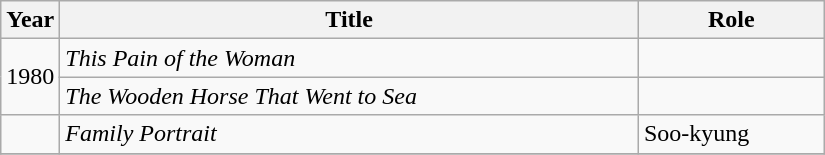<table class="wikitable" style="width:550px">
<tr>
<th width=10>Year</th>
<th>Title</th>
<th>Role</th>
</tr>
<tr>
<td rowspan=2>1980</td>
<td><em>This Pain of the Woman</em></td>
<td></td>
</tr>
<tr>
<td><em>The Wooden Horse That Went to Sea</em></td>
<td></td>
</tr>
<tr>
<td></td>
<td><em>Family Portrait</em></td>
<td>Soo-kyung</td>
</tr>
<tr>
</tr>
</table>
